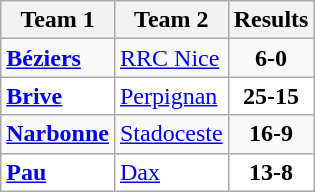<table class="wikitable">
<tr>
<th>Team 1</th>
<th>Team 2</th>
<th>Results</th>
</tr>
<tr>
<td><strong><a href='#'>Béziers</a></strong></td>
<td><a href='#'>RRC Nice</a></td>
<td align="center"><strong>6-0</strong></td>
</tr>
<tr bgcolor="white">
<td><strong><a href='#'>Brive</a></strong></td>
<td><a href='#'>Perpignan</a></td>
<td align="center"><strong>25-15</strong></td>
</tr>
<tr>
<td><strong><a href='#'>Narbonne</a></strong></td>
<td><a href='#'>Stadoceste</a></td>
<td align="center"><strong>16-9</strong></td>
</tr>
<tr bgcolor="white">
<td><strong><a href='#'>Pau</a></strong></td>
<td><a href='#'>Dax</a></td>
<td align="center"><strong>13-8</strong></td>
</tr>
</table>
